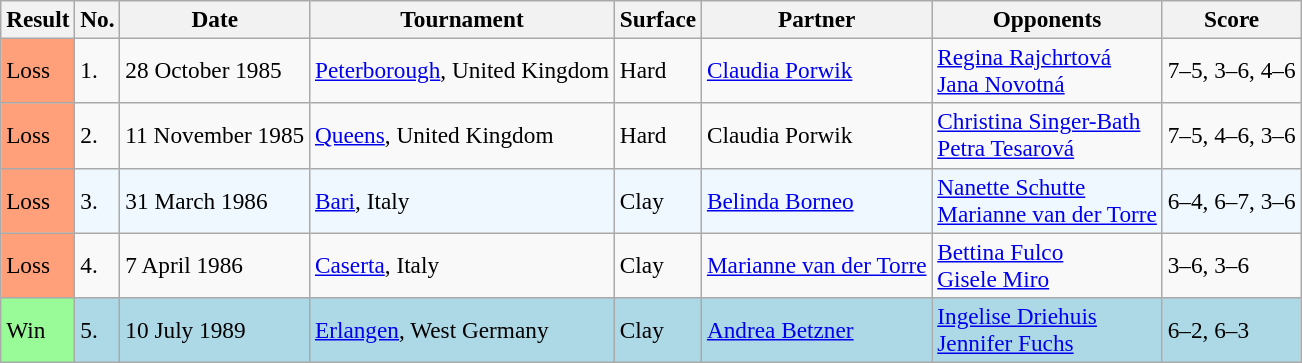<table class="wikitable" style="font-size:97%">
<tr>
<th>Result</th>
<th>No.</th>
<th>Date</th>
<th>Tournament</th>
<th>Surface</th>
<th>Partner</th>
<th>Opponents</th>
<th>Score</th>
</tr>
<tr>
<td style="background:#ffa07a;">Loss</td>
<td>1.</td>
<td>28 October 1985</td>
<td><a href='#'>Peterborough</a>, United Kingdom</td>
<td>Hard</td>
<td> <a href='#'>Claudia Porwik</a></td>
<td> <a href='#'>Regina Rajchrtová</a> <br>  <a href='#'>Jana Novotná</a></td>
<td>7–5, 3–6, 4–6</td>
</tr>
<tr>
<td style="background:#ffa07a;">Loss</td>
<td>2.</td>
<td>11 November 1985</td>
<td><a href='#'>Queens</a>, United Kingdom</td>
<td>Hard</td>
<td> Claudia Porwik</td>
<td> <a href='#'>Christina Singer-Bath</a> <br>  <a href='#'>Petra Tesarová</a></td>
<td>7–5, 4–6, 3–6</td>
</tr>
<tr style="background:#f0f8ff;">
<td style="background:#ffa07a;">Loss</td>
<td>3.</td>
<td>31 March 1986</td>
<td><a href='#'>Bari</a>, Italy</td>
<td>Clay</td>
<td> <a href='#'>Belinda Borneo</a></td>
<td> <a href='#'>Nanette Schutte</a> <br>  <a href='#'>Marianne van der Torre</a></td>
<td>6–4, 6–7, 3–6</td>
</tr>
<tr>
<td style="background:#ffa07a;">Loss</td>
<td>4.</td>
<td>7 April 1986</td>
<td><a href='#'>Caserta</a>, Italy</td>
<td>Clay</td>
<td> <a href='#'>Marianne van der Torre</a></td>
<td> <a href='#'>Bettina Fulco</a> <br>  <a href='#'>Gisele Miro</a></td>
<td>3–6, 3–6</td>
</tr>
<tr style="background:lightblue;">
<td style="background:#98fb98;">Win</td>
<td>5.</td>
<td>10 July 1989</td>
<td><a href='#'>Erlangen</a>, West Germany</td>
<td>Clay</td>
<td> <a href='#'>Andrea Betzner</a></td>
<td> <a href='#'>Ingelise Driehuis</a> <br>  <a href='#'>Jennifer Fuchs</a></td>
<td>6–2, 6–3</td>
</tr>
</table>
